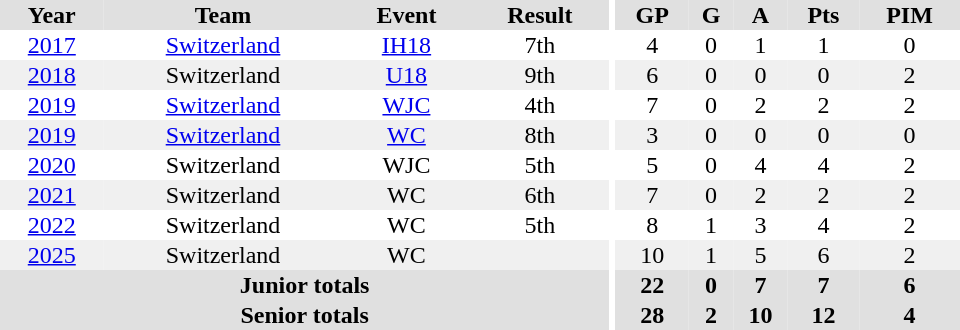<table border="0" cellpadding="1" cellspacing="0" ID="Table3" style="text-align:center; width:40em;">
<tr bgcolor="#e0e0e0">
<th>Year</th>
<th>Team</th>
<th>Event</th>
<th>Result</th>
<th rowspan="99" bgcolor="#ffffff"></th>
<th>GP</th>
<th>G</th>
<th>A</th>
<th>Pts</th>
<th>PIM</th>
</tr>
<tr>
<td><a href='#'>2017</a></td>
<td><a href='#'>Switzerland</a></td>
<td><a href='#'>IH18</a></td>
<td>7th</td>
<td>4</td>
<td>0</td>
<td>1</td>
<td>1</td>
<td>0</td>
</tr>
<tr bgcolor="#f0f0f0">
<td><a href='#'>2018</a></td>
<td>Switzerland</td>
<td><a href='#'>U18</a></td>
<td>9th</td>
<td>6</td>
<td>0</td>
<td>0</td>
<td>0</td>
<td>2</td>
</tr>
<tr>
<td><a href='#'>2019</a></td>
<td><a href='#'>Switzerland</a></td>
<td><a href='#'>WJC</a></td>
<td>4th</td>
<td>7</td>
<td>0</td>
<td>2</td>
<td>2</td>
<td>2</td>
</tr>
<tr bgcolor="#f0f0f0">
<td><a href='#'>2019</a></td>
<td><a href='#'>Switzerland</a></td>
<td><a href='#'>WC</a></td>
<td>8th</td>
<td>3</td>
<td>0</td>
<td>0</td>
<td>0</td>
<td>0</td>
</tr>
<tr>
<td><a href='#'>2020</a></td>
<td>Switzerland</td>
<td>WJC</td>
<td>5th</td>
<td>5</td>
<td>0</td>
<td>4</td>
<td>4</td>
<td>2</td>
</tr>
<tr bgcolor="#f0f0f0">
<td><a href='#'>2021</a></td>
<td>Switzerland</td>
<td>WC</td>
<td>6th</td>
<td>7</td>
<td>0</td>
<td>2</td>
<td>2</td>
<td>2</td>
</tr>
<tr>
<td><a href='#'>2022</a></td>
<td>Switzerland</td>
<td>WC</td>
<td>5th</td>
<td>8</td>
<td>1</td>
<td>3</td>
<td>4</td>
<td>2</td>
</tr>
<tr bgcolor="#f0f0f0">
<td><a href='#'>2025</a></td>
<td>Switzerland</td>
<td>WC</td>
<td></td>
<td>10</td>
<td>1</td>
<td>5</td>
<td>6</td>
<td>2</td>
</tr>
<tr bgcolor="#e0e0e0">
<th colspan="4">Junior totals</th>
<th>22</th>
<th>0</th>
<th>7</th>
<th>7</th>
<th>6</th>
</tr>
<tr bgcolor="#e0e0e0">
<th colspan="4">Senior totals</th>
<th>28</th>
<th>2</th>
<th>10</th>
<th>12</th>
<th>4</th>
</tr>
</table>
